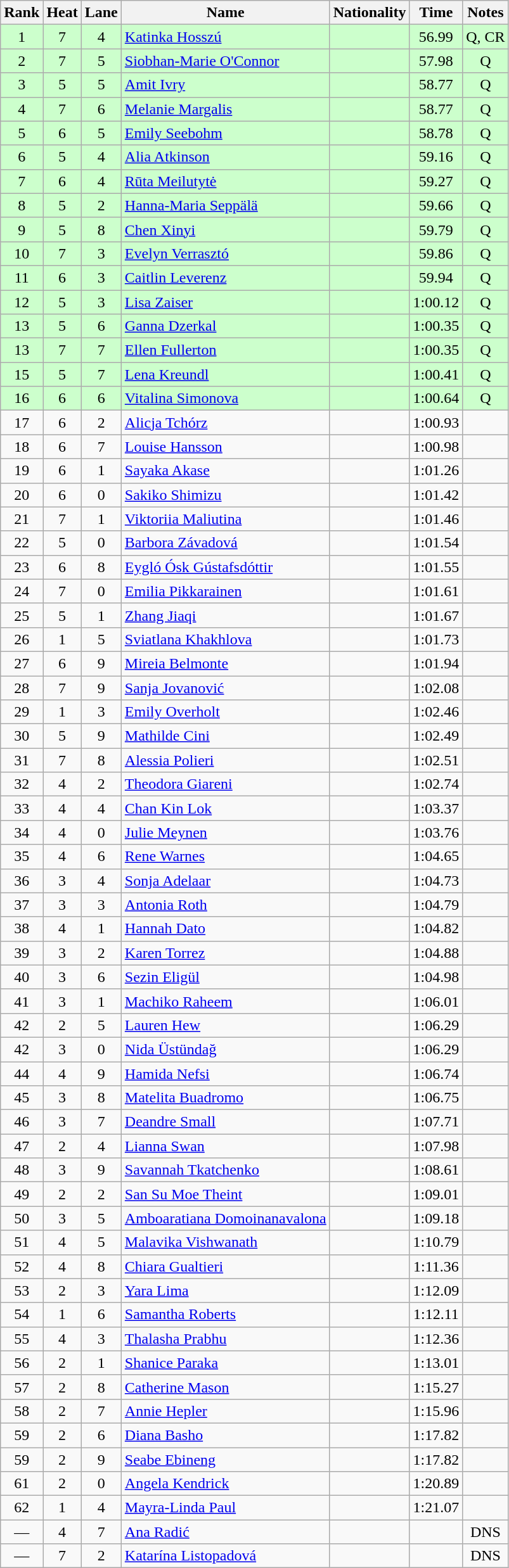<table class="wikitable sortable" style="text-align:center">
<tr>
<th>Rank</th>
<th>Heat</th>
<th>Lane</th>
<th>Name</th>
<th>Nationality</th>
<th>Time</th>
<th>Notes</th>
</tr>
<tr bgcolor=ccffcc>
<td>1</td>
<td>7</td>
<td>4</td>
<td align=left><a href='#'>Katinka Hosszú</a></td>
<td align=left></td>
<td>56.99</td>
<td>Q, CR</td>
</tr>
<tr bgcolor=ccffcc>
<td>2</td>
<td>7</td>
<td>5</td>
<td align=left><a href='#'>Siobhan-Marie O'Connor</a></td>
<td align=left></td>
<td>57.98</td>
<td>Q</td>
</tr>
<tr bgcolor=ccffcc>
<td>3</td>
<td>5</td>
<td>5</td>
<td align=left><a href='#'>Amit Ivry</a></td>
<td align=left></td>
<td>58.77</td>
<td>Q</td>
</tr>
<tr bgcolor=ccffcc>
<td>4</td>
<td>7</td>
<td>6</td>
<td align=left><a href='#'>Melanie Margalis</a></td>
<td align=left></td>
<td>58.77</td>
<td>Q</td>
</tr>
<tr bgcolor=ccffcc>
<td>5</td>
<td>6</td>
<td>5</td>
<td align=left><a href='#'>Emily Seebohm</a></td>
<td align=left></td>
<td>58.78</td>
<td>Q</td>
</tr>
<tr bgcolor=ccffcc>
<td>6</td>
<td>5</td>
<td>4</td>
<td align=left><a href='#'>Alia Atkinson</a></td>
<td align=left></td>
<td>59.16</td>
<td>Q</td>
</tr>
<tr bgcolor=ccffcc>
<td>7</td>
<td>6</td>
<td>4</td>
<td align=left><a href='#'>Rūta Meilutytė</a></td>
<td align=left></td>
<td>59.27</td>
<td>Q</td>
</tr>
<tr bgcolor=ccffcc>
<td>8</td>
<td>5</td>
<td>2</td>
<td align=left><a href='#'>Hanna-Maria Seppälä</a></td>
<td align=left></td>
<td>59.66</td>
<td>Q</td>
</tr>
<tr bgcolor=ccffcc>
<td>9</td>
<td>5</td>
<td>8</td>
<td align=left><a href='#'>Chen Xinyi</a></td>
<td align=left></td>
<td>59.79</td>
<td>Q</td>
</tr>
<tr bgcolor=ccffcc>
<td>10</td>
<td>7</td>
<td>3</td>
<td align=left><a href='#'>Evelyn Verrasztó</a></td>
<td align=left></td>
<td>59.86</td>
<td>Q</td>
</tr>
<tr bgcolor=ccffcc>
<td>11</td>
<td>6</td>
<td>3</td>
<td align=left><a href='#'>Caitlin Leverenz</a></td>
<td align=left></td>
<td>59.94</td>
<td>Q</td>
</tr>
<tr bgcolor=ccffcc>
<td>12</td>
<td>5</td>
<td>3</td>
<td align=left><a href='#'>Lisa Zaiser</a></td>
<td align=left></td>
<td>1:00.12</td>
<td>Q</td>
</tr>
<tr bgcolor=ccffcc>
<td>13</td>
<td>5</td>
<td>6</td>
<td align=left><a href='#'>Ganna Dzerkal</a></td>
<td align=left></td>
<td>1:00.35</td>
<td>Q</td>
</tr>
<tr bgcolor=ccffcc>
<td>13</td>
<td>7</td>
<td>7</td>
<td align=left><a href='#'>Ellen Fullerton</a></td>
<td align=left></td>
<td>1:00.35</td>
<td>Q</td>
</tr>
<tr bgcolor=ccffcc>
<td>15</td>
<td>5</td>
<td>7</td>
<td align=left><a href='#'>Lena Kreundl</a></td>
<td align=left></td>
<td>1:00.41</td>
<td>Q</td>
</tr>
<tr bgcolor=ccffcc>
<td>16</td>
<td>6</td>
<td>6</td>
<td align=left><a href='#'>Vitalina Simonova</a></td>
<td align=left></td>
<td>1:00.64</td>
<td>Q</td>
</tr>
<tr>
<td>17</td>
<td>6</td>
<td>2</td>
<td align=left><a href='#'>Alicja Tchórz</a></td>
<td align=left></td>
<td>1:00.93</td>
<td></td>
</tr>
<tr>
<td>18</td>
<td>6</td>
<td>7</td>
<td align=left><a href='#'>Louise Hansson</a></td>
<td align=left></td>
<td>1:00.98</td>
<td></td>
</tr>
<tr>
<td>19</td>
<td>6</td>
<td>1</td>
<td align=left><a href='#'>Sayaka Akase</a></td>
<td align=left></td>
<td>1:01.26</td>
<td></td>
</tr>
<tr>
<td>20</td>
<td>6</td>
<td>0</td>
<td align=left><a href='#'>Sakiko Shimizu</a></td>
<td align=left></td>
<td>1:01.42</td>
<td></td>
</tr>
<tr>
<td>21</td>
<td>7</td>
<td>1</td>
<td align=left><a href='#'>Viktoriia Maliutina</a></td>
<td align=left></td>
<td>1:01.46</td>
<td></td>
</tr>
<tr>
<td>22</td>
<td>5</td>
<td>0</td>
<td align=left><a href='#'>Barbora Závadová</a></td>
<td align=left></td>
<td>1:01.54</td>
<td></td>
</tr>
<tr>
<td>23</td>
<td>6</td>
<td>8</td>
<td align=left><a href='#'>Eygló Ósk Gústafsdóttir</a></td>
<td align=left></td>
<td>1:01.55</td>
<td></td>
</tr>
<tr>
<td>24</td>
<td>7</td>
<td>0</td>
<td align=left><a href='#'>Emilia Pikkarainen</a></td>
<td align=left></td>
<td>1:01.61</td>
<td></td>
</tr>
<tr>
<td>25</td>
<td>5</td>
<td>1</td>
<td align=left><a href='#'>Zhang Jiaqi</a></td>
<td align=left></td>
<td>1:01.67</td>
<td></td>
</tr>
<tr>
<td>26</td>
<td>1</td>
<td>5</td>
<td align=left><a href='#'>Sviatlana Khakhlova</a></td>
<td align=left></td>
<td>1:01.73</td>
<td></td>
</tr>
<tr>
<td>27</td>
<td>6</td>
<td>9</td>
<td align=left><a href='#'>Mireia Belmonte</a></td>
<td align=left></td>
<td>1:01.94</td>
<td></td>
</tr>
<tr>
<td>28</td>
<td>7</td>
<td>9</td>
<td align=left><a href='#'>Sanja Jovanović</a></td>
<td align=left></td>
<td>1:02.08</td>
<td></td>
</tr>
<tr>
<td>29</td>
<td>1</td>
<td>3</td>
<td align=left><a href='#'>Emily Overholt</a></td>
<td align=left></td>
<td>1:02.46</td>
<td></td>
</tr>
<tr>
<td>30</td>
<td>5</td>
<td>9</td>
<td align=left><a href='#'>Mathilde Cini</a></td>
<td align=left></td>
<td>1:02.49</td>
<td></td>
</tr>
<tr>
<td>31</td>
<td>7</td>
<td>8</td>
<td align=left><a href='#'>Alessia Polieri</a></td>
<td align=left></td>
<td>1:02.51</td>
<td></td>
</tr>
<tr>
<td>32</td>
<td>4</td>
<td>2</td>
<td align=left><a href='#'>Theodora Giareni</a></td>
<td align=left></td>
<td>1:02.74</td>
<td></td>
</tr>
<tr>
<td>33</td>
<td>4</td>
<td>4</td>
<td align=left><a href='#'>Chan Kin Lok</a></td>
<td align=left></td>
<td>1:03.37</td>
<td></td>
</tr>
<tr>
<td>34</td>
<td>4</td>
<td>0</td>
<td align=left><a href='#'>Julie Meynen</a></td>
<td align=left></td>
<td>1:03.76</td>
<td></td>
</tr>
<tr>
<td>35</td>
<td>4</td>
<td>6</td>
<td align=left><a href='#'>Rene Warnes</a></td>
<td align=left></td>
<td>1:04.65</td>
<td></td>
</tr>
<tr>
<td>36</td>
<td>3</td>
<td>4</td>
<td align=left><a href='#'>Sonja Adelaar</a></td>
<td align=left></td>
<td>1:04.73</td>
<td></td>
</tr>
<tr>
<td>37</td>
<td>3</td>
<td>3</td>
<td align=left><a href='#'>Antonia Roth</a></td>
<td align=left></td>
<td>1:04.79</td>
<td></td>
</tr>
<tr>
<td>38</td>
<td>4</td>
<td>1</td>
<td align=left><a href='#'>Hannah Dato</a></td>
<td align=left></td>
<td>1:04.82</td>
<td></td>
</tr>
<tr>
<td>39</td>
<td>3</td>
<td>2</td>
<td align=left><a href='#'>Karen Torrez</a></td>
<td align=left></td>
<td>1:04.88</td>
<td></td>
</tr>
<tr>
<td>40</td>
<td>3</td>
<td>6</td>
<td align=left><a href='#'>Sezin Eligül</a></td>
<td align=left></td>
<td>1:04.98</td>
<td></td>
</tr>
<tr>
<td>41</td>
<td>3</td>
<td>1</td>
<td align=left><a href='#'>Machiko Raheem</a></td>
<td align=left></td>
<td>1:06.01</td>
<td></td>
</tr>
<tr>
<td>42</td>
<td>2</td>
<td>5</td>
<td align=left><a href='#'>Lauren Hew</a></td>
<td align=left></td>
<td>1:06.29</td>
<td></td>
</tr>
<tr>
<td>42</td>
<td>3</td>
<td>0</td>
<td align=left><a href='#'>Nida Üstündağ</a></td>
<td align=left></td>
<td>1:06.29</td>
<td></td>
</tr>
<tr>
<td>44</td>
<td>4</td>
<td>9</td>
<td align=left><a href='#'>Hamida Nefsi</a></td>
<td align=left></td>
<td>1:06.74</td>
<td></td>
</tr>
<tr>
<td>45</td>
<td>3</td>
<td>8</td>
<td align=left><a href='#'>Matelita Buadromo</a></td>
<td align=left></td>
<td>1:06.75</td>
<td></td>
</tr>
<tr>
<td>46</td>
<td>3</td>
<td>7</td>
<td align=left><a href='#'>Deandre Small</a></td>
<td align=left></td>
<td>1:07.71</td>
<td></td>
</tr>
<tr>
<td>47</td>
<td>2</td>
<td>4</td>
<td align=left><a href='#'>Lianna Swan</a></td>
<td align=left></td>
<td>1:07.98</td>
<td></td>
</tr>
<tr>
<td>48</td>
<td>3</td>
<td>9</td>
<td align=left><a href='#'>Savannah Tkatchenko</a></td>
<td align=left></td>
<td>1:08.61</td>
<td></td>
</tr>
<tr>
<td>49</td>
<td>2</td>
<td>2</td>
<td align=left><a href='#'>San Su Moe Theint</a></td>
<td align=left></td>
<td>1:09.01</td>
<td></td>
</tr>
<tr>
<td>50</td>
<td>3</td>
<td>5</td>
<td align=left><a href='#'>Amboaratiana Domoinanavalona</a></td>
<td align=left></td>
<td>1:09.18</td>
<td></td>
</tr>
<tr>
<td>51</td>
<td>4</td>
<td>5</td>
<td align=left><a href='#'>Malavika Vishwanath</a></td>
<td align=left></td>
<td>1:10.79</td>
<td></td>
</tr>
<tr>
<td>52</td>
<td>4</td>
<td>8</td>
<td align=left><a href='#'>Chiara Gualtieri</a></td>
<td align=left></td>
<td>1:11.36</td>
<td></td>
</tr>
<tr>
<td>53</td>
<td>2</td>
<td>3</td>
<td align=left><a href='#'>Yara Lima</a></td>
<td align=left></td>
<td>1:12.09</td>
<td></td>
</tr>
<tr>
<td>54</td>
<td>1</td>
<td>6</td>
<td align=left><a href='#'>Samantha Roberts</a></td>
<td align=left></td>
<td>1:12.11</td>
<td></td>
</tr>
<tr>
<td>55</td>
<td>4</td>
<td>3</td>
<td align=left><a href='#'>Thalasha Prabhu</a></td>
<td align=left></td>
<td>1:12.36</td>
<td></td>
</tr>
<tr>
<td>56</td>
<td>2</td>
<td>1</td>
<td align=left><a href='#'>Shanice Paraka</a></td>
<td align=left></td>
<td>1:13.01</td>
<td></td>
</tr>
<tr>
<td>57</td>
<td>2</td>
<td>8</td>
<td align=left><a href='#'>Catherine Mason</a></td>
<td align=left></td>
<td>1:15.27</td>
<td></td>
</tr>
<tr>
<td>58</td>
<td>2</td>
<td>7</td>
<td align=left><a href='#'>Annie Hepler</a></td>
<td align=left></td>
<td>1:15.96</td>
<td></td>
</tr>
<tr>
<td>59</td>
<td>2</td>
<td>6</td>
<td align=left><a href='#'>Diana Basho</a></td>
<td align=left></td>
<td>1:17.82</td>
<td></td>
</tr>
<tr>
<td>59</td>
<td>2</td>
<td>9</td>
<td align=left><a href='#'>Seabe Ebineng</a></td>
<td align=left></td>
<td>1:17.82</td>
<td></td>
</tr>
<tr>
<td>61</td>
<td>2</td>
<td>0</td>
<td align=left><a href='#'>Angela Kendrick</a></td>
<td align=left></td>
<td>1:20.89</td>
<td></td>
</tr>
<tr>
<td>62</td>
<td>1</td>
<td>4</td>
<td align=left><a href='#'>Mayra-Linda Paul</a></td>
<td align=left></td>
<td>1:21.07</td>
<td></td>
</tr>
<tr>
<td>—</td>
<td>4</td>
<td>7</td>
<td align=left><a href='#'>Ana Radić</a></td>
<td align=left></td>
<td></td>
<td>DNS</td>
</tr>
<tr>
<td>—</td>
<td>7</td>
<td>2</td>
<td align=left><a href='#'>Katarína Listopadová</a></td>
<td align=left></td>
<td></td>
<td>DNS</td>
</tr>
</table>
